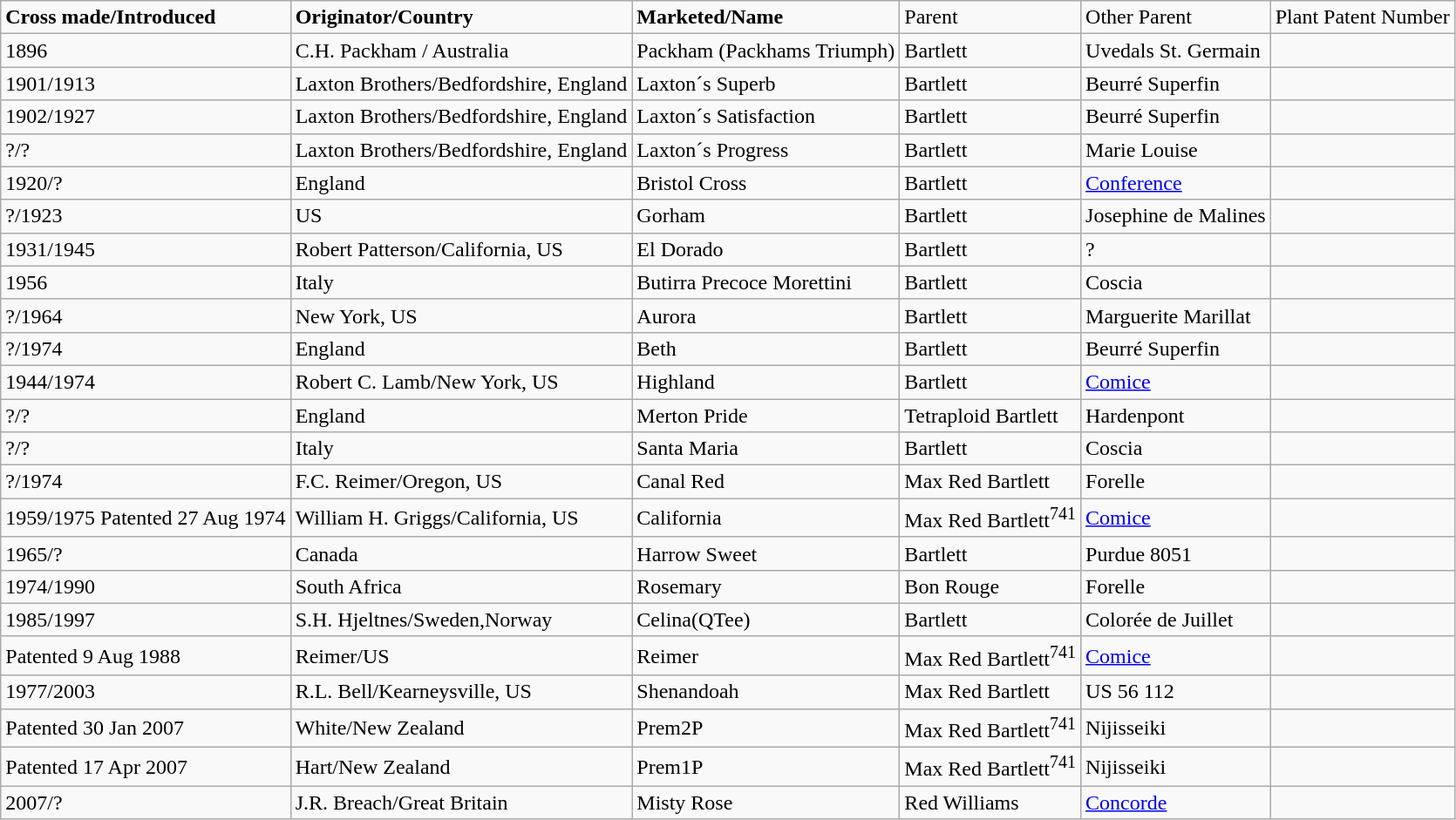<table class="wikitable">
<tr>
<td><strong>Cross made/Introduced</strong></td>
<td><strong>Originator/Country</strong></td>
<td><strong>Marketed/Name<em></td>
<td>Parent</td>
<td></strong>Other Parent<strong></td>
<td></strong>Plant Patent Number<strong></td>
</tr>
<tr>
<td>1896</td>
<td>C.H. Packham / Australia</td>
<td>Packham (Packhams Triumph)</td>
<td>Bartlett</td>
<td>Uvedals St. Germain</td>
<td></td>
</tr>
<tr>
<td>1901/1913</td>
<td>Laxton Brothers/Bedfordshire, England</td>
<td>Laxton´s Superb</td>
<td>Bartlett</td>
<td>Beurré Superfin</td>
<td></td>
</tr>
<tr>
<td>1902/1927</td>
<td>Laxton Brothers/Bedfordshire, England</td>
<td>Laxton´s Satisfaction</td>
<td>Bartlett</td>
<td>Beurré Superfin</td>
<td></td>
</tr>
<tr>
<td>?/?</td>
<td>Laxton Brothers/Bedfordshire, England</td>
<td>Laxton´s Progress</td>
<td>Bartlett</td>
<td>Marie Louise</td>
<td></td>
</tr>
<tr>
<td>1920/?</td>
<td>England</td>
<td>Bristol Cross</td>
<td>Bartlett</td>
<td><a href='#'>Conference</a></td>
<td></td>
</tr>
<tr>
<td>?/1923</td>
<td>US</td>
<td>Gorham</td>
<td>Bartlett</td>
<td>Josephine de Malines</td>
<td></td>
</tr>
<tr>
<td>1931/1945</td>
<td>Robert Patterson/California, US</td>
<td>El Dorado</td>
<td>Bartlett</td>
<td>?</td>
<td></td>
</tr>
<tr>
<td>1956</td>
<td>Italy</td>
<td>Butirra Precoce Morettini</td>
<td>Bartlett</td>
<td>Coscia</td>
<td></td>
</tr>
<tr>
<td>?/1964</td>
<td>New York, US</td>
<td>Aurora</td>
<td>Bartlett</td>
<td>Marguerite Marillat</td>
<td></td>
</tr>
<tr>
<td>?/1974</td>
<td>England</td>
<td>Beth</td>
<td>Bartlett</td>
<td>Beurré Superfin</td>
<td></td>
</tr>
<tr>
<td>1944/1974</td>
<td>Robert C. Lamb/New York, US</td>
<td>Highland</td>
<td>Bartlett</td>
<td><a href='#'>Comice</a></td>
<td></td>
</tr>
<tr>
<td>?/?</td>
<td>England</td>
<td>Merton Pride</td>
<td>Tetraploid Bartlett</td>
<td>Hardenpont</td>
</tr>
<tr>
<td>?/?</td>
<td>Italy</td>
<td>Santa Maria</td>
<td>Bartlett</td>
<td>Coscia</td>
<td></td>
</tr>
<tr>
<td>?/1974</td>
<td>F.C. Reimer/Oregon, US</td>
<td>Canal Red</td>
<td>Max Red Bartlett</td>
<td>Forelle</td>
<td></td>
</tr>
<tr>
<td>1959/1975 Patented 27 Aug 1974</td>
<td>William H. Griggs/California, US</td>
<td>California</td>
<td>Max Red Bartlett<sup>741</sup></td>
<td><a href='#'>Comice</a></td>
<td></td>
</tr>
<tr>
<td>1965/?</td>
<td>Canada</td>
<td>Harrow Sweet</td>
<td>Bartlett</td>
<td>Purdue 8051</td>
<td></td>
</tr>
<tr>
<td>1974/1990</td>
<td>South Africa</td>
<td>Rosemary</td>
<td>Bon Rouge</td>
<td>Forelle</td>
<td></td>
</tr>
<tr>
<td>1985/1997</td>
<td>S.H. Hjeltnes/Sweden,Norway</td>
<td>Celina(QTee)</td>
<td>Bartlett</td>
<td>Colorée de Juillet</td>
<td></td>
</tr>
<tr>
<td>Patented 9 Aug 1988</td>
<td>Reimer/US</td>
<td>Reimer</td>
<td>Max Red Bartlett<sup>741</sup></td>
<td><a href='#'>Comice</a></td>
<td></td>
</tr>
<tr>
<td>1977/2003</td>
<td>R.L. Bell/Kearneysville, US</td>
<td>Shenandoah</td>
<td>Max Red Bartlett</td>
<td>US 56 112</td>
<td></td>
</tr>
<tr>
<td>Patented 30 Jan 2007</td>
<td>White/New Zealand</td>
<td>Prem2P</td>
<td>Max Red Bartlett<sup>741</sup></td>
<td>Nijisseiki</td>
<td></td>
</tr>
<tr>
<td>Patented 17 Apr 2007</td>
<td>Hart/New Zealand</td>
<td>Prem1P</td>
<td>Max Red Bartlett<sup>741</sup></td>
<td>Nijisseiki</td>
<td></td>
</tr>
<tr>
<td>2007/?</td>
<td>J.R. Breach/Great Britain</td>
<td>Misty Rose</td>
<td>Red Williams</td>
<td><a href='#'>Concorde</a></td>
<td></td>
</tr>
</table>
